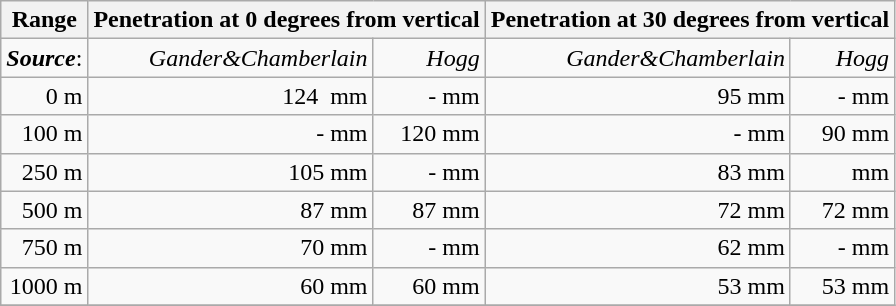<table class="wikitable" style="text-align:right;">
<tr>
<th>Range</th>
<th colspan="2">Penetration at 0 degrees from vertical</th>
<th colspan="2">Penetration at 30 degrees from vertical</th>
</tr>
<tr>
<td><strong><em>Source</em></strong>:</td>
<td><em>Gander&Chamberlain</em></td>
<td><em>Hogg</em></td>
<td><em>Gander&Chamberlain</em></td>
<td><em>Hogg</em></td>
</tr>
<tr>
<td>0 m</td>
<td>124  mm</td>
<td>- mm</td>
<td>95 mm</td>
<td>- mm</td>
</tr>
<tr>
<td>100 m</td>
<td>- mm</td>
<td>120 mm</td>
<td>- mm</td>
<td>90 mm</td>
</tr>
<tr>
<td>250 m</td>
<td>105 mm</td>
<td>- mm</td>
<td>83 mm</td>
<td> mm</td>
</tr>
<tr>
<td>500 m</td>
<td>87 mm</td>
<td>87 mm</td>
<td>72 mm</td>
<td>72 mm</td>
</tr>
<tr>
<td>750 m</td>
<td>70 mm</td>
<td>- mm</td>
<td>62 mm</td>
<td>- mm</td>
</tr>
<tr>
<td>1000 m</td>
<td>60 mm</td>
<td>60 mm</td>
<td>53 mm</td>
<td>53 mm</td>
</tr>
<tr>
</tr>
</table>
